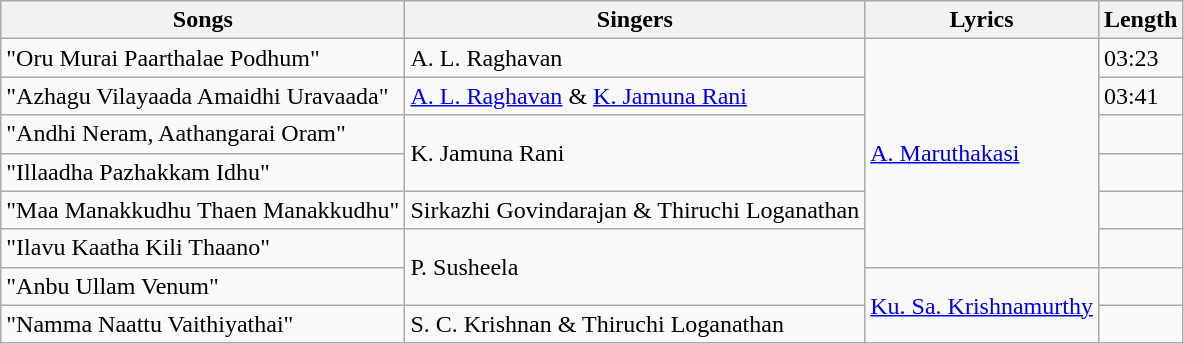<table class="wikitable">
<tr>
<th>Songs</th>
<th>Singers</th>
<th>Lyrics</th>
<th>Length</th>
</tr>
<tr>
<td>"Oru Murai Paarthalae Podhum"</td>
<td>A. L. Raghavan</td>
<td rowspan=6><a href='#'>A. Maruthakasi</a></td>
<td>03:23</td>
</tr>
<tr>
<td>"Azhagu Vilayaada Amaidhi Uravaada"</td>
<td><a href='#'>A. L. Raghavan</a> & <a href='#'>K. Jamuna Rani</a></td>
<td>03:41</td>
</tr>
<tr>
<td>"Andhi Neram, Aathangarai Oram"</td>
<td rowspan=2>K. Jamuna Rani</td>
<td></td>
</tr>
<tr>
<td>"Illaadha Pazhakkam Idhu"</td>
<td></td>
</tr>
<tr>
<td>"Maa Manakkudhu Thaen Manakkudhu"</td>
<td>Sirkazhi Govindarajan & Thiruchi Loganathan</td>
<td></td>
</tr>
<tr>
<td>"Ilavu Kaatha Kili Thaano"</td>
<td rowspan=2>P. Susheela</td>
<td></td>
</tr>
<tr>
<td>"Anbu Ullam Venum"</td>
<td rowspan=2><a href='#'>Ku. Sa. Krishnamurthy</a></td>
<td></td>
</tr>
<tr>
<td>"Namma Naattu Vaithiyathai"</td>
<td>S. C. Krishnan & Thiruchi Loganathan</td>
<td></td>
</tr>
</table>
